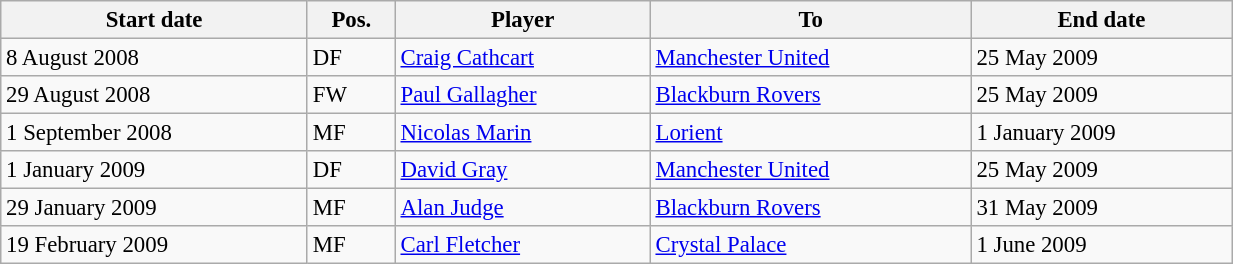<table class="wikitable" style="text-align:center; font-size:95%;width:65%; text-align:left">
<tr>
<th>Start date</th>
<th>Pos.</th>
<th>Player</th>
<th>To</th>
<th>End date</th>
</tr>
<tr>
<td>8 August 2008</td>
<td>DF</td>
<td> <a href='#'>Craig Cathcart</a></td>
<td> <a href='#'>Manchester United</a></td>
<td>25 May 2009</td>
</tr>
<tr>
<td>29 August 2008</td>
<td>FW</td>
<td> <a href='#'>Paul Gallagher</a></td>
<td> <a href='#'>Blackburn Rovers</a></td>
<td>25 May 2009</td>
</tr>
<tr>
<td>1 September 2008</td>
<td>MF</td>
<td> <a href='#'>Nicolas Marin</a></td>
<td> <a href='#'>Lorient</a></td>
<td>1 January 2009</td>
</tr>
<tr>
<td>1 January 2009</td>
<td>DF</td>
<td> <a href='#'>David Gray</a></td>
<td> <a href='#'>Manchester United</a></td>
<td>25 May 2009</td>
</tr>
<tr>
<td>29 January 2009</td>
<td>MF</td>
<td> <a href='#'>Alan Judge</a></td>
<td> <a href='#'>Blackburn Rovers</a></td>
<td>31 May 2009</td>
</tr>
<tr>
<td>19 February 2009</td>
<td>MF</td>
<td> <a href='#'>Carl Fletcher</a></td>
<td> <a href='#'>Crystal Palace</a></td>
<td>1 June 2009</td>
</tr>
</table>
